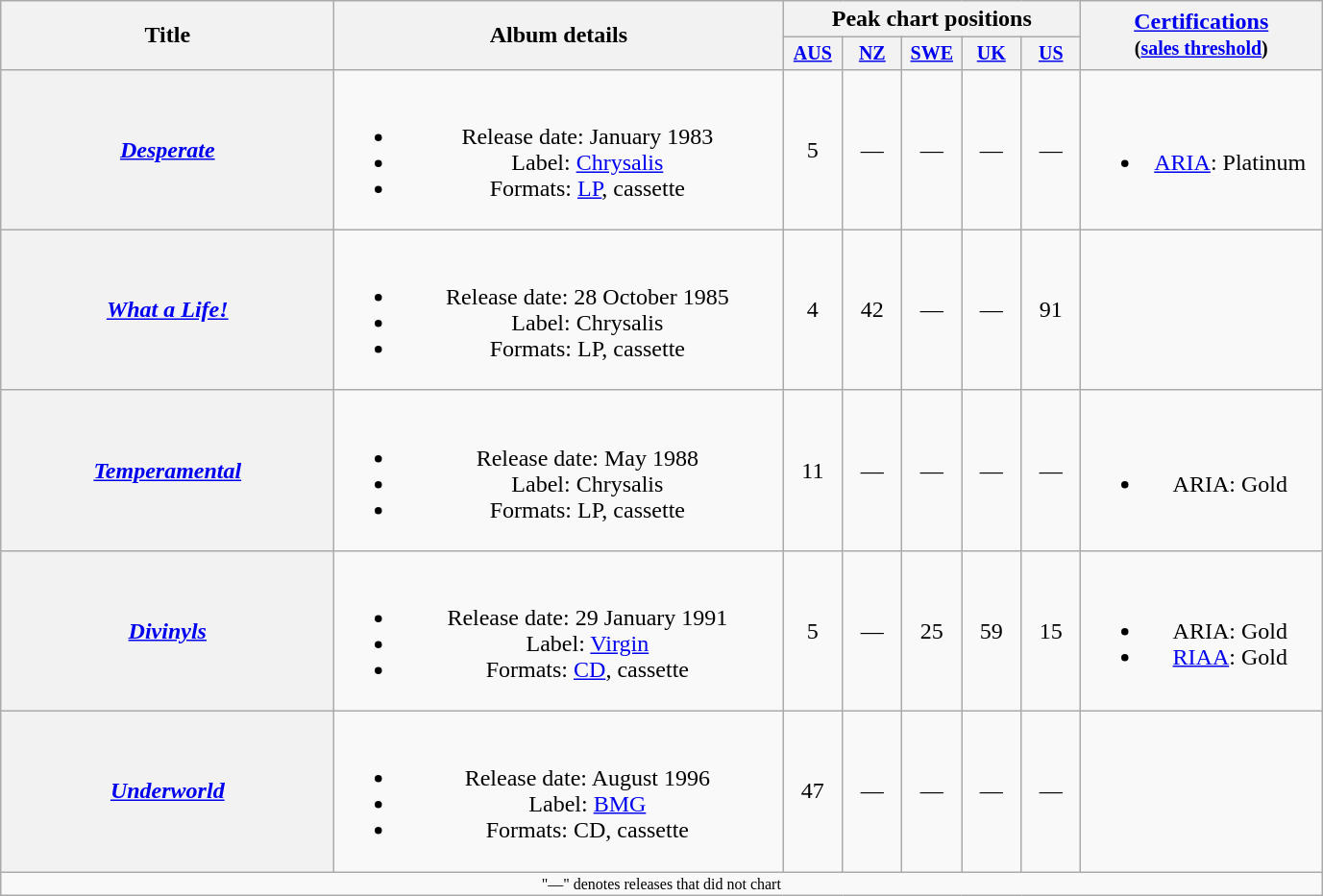<table class="wikitable plainrowheaders" style="text-align:center;">
<tr>
<th rowspan="2" style="width:14em;">Title</th>
<th rowspan="2" style="width:19em;">Album details</th>
<th colspan="5">Peak chart positions</th>
<th rowspan="2" style="width:10em;"><a href='#'>Certifications</a><br><small>(<a href='#'>sales threshold</a>)</small></th>
</tr>
<tr style="font-size:smaller;">
<th width="35"><a href='#'>AUS</a><br></th>
<th width="35"><a href='#'>NZ</a><br></th>
<th width="35"><a href='#'>SWE</a><br></th>
<th width="35"><a href='#'>UK</a><br></th>
<th width="35"><a href='#'>US</a><br></th>
</tr>
<tr>
<th scope="row"><em><a href='#'>Desperate</a></em></th>
<td><br><ul><li>Release date: January 1983</li><li>Label: <a href='#'>Chrysalis</a></li><li>Formats: <a href='#'>LP</a>, cassette</li></ul></td>
<td>5</td>
<td>—</td>
<td>—</td>
<td>—</td>
<td>—</td>
<td><br><ul><li><a href='#'>ARIA</a>: Platinum</li></ul></td>
</tr>
<tr>
<th scope="row"><em><a href='#'>What a Life!</a></em></th>
<td><br><ul><li>Release date: 28 October 1985</li><li>Label: Chrysalis</li><li>Formats: LP, cassette</li></ul></td>
<td>4</td>
<td>42</td>
<td>—</td>
<td>—</td>
<td>91</td>
<td></td>
</tr>
<tr>
<th scope="row"><em><a href='#'>Temperamental</a></em></th>
<td><br><ul><li>Release date: May 1988</li><li>Label: Chrysalis</li><li>Formats: LP, cassette</li></ul></td>
<td>11</td>
<td>—</td>
<td>—</td>
<td>—</td>
<td>—</td>
<td><br><ul><li>ARIA: Gold</li></ul></td>
</tr>
<tr>
<th scope="row"><em><a href='#'>Divinyls</a></em></th>
<td><br><ul><li>Release date: 29 January 1991</li><li>Label: <a href='#'>Virgin</a></li><li>Formats: <a href='#'>CD</a>, cassette</li></ul></td>
<td>5</td>
<td>—</td>
<td>25</td>
<td>59</td>
<td>15</td>
<td><br><ul><li>ARIA: Gold</li><li><a href='#'>RIAA</a>: Gold</li></ul></td>
</tr>
<tr>
<th scope="row"><em><a href='#'>Underworld</a></em></th>
<td><br><ul><li>Release date: August 1996</li><li>Label: <a href='#'>BMG</a></li><li>Formats: CD, cassette</li></ul></td>
<td>47</td>
<td>—</td>
<td>—</td>
<td>—</td>
<td>—</td>
<td></td>
</tr>
<tr>
<td colspan="10" style="font-size:8pt">"—" denotes releases that did not chart</td>
</tr>
</table>
